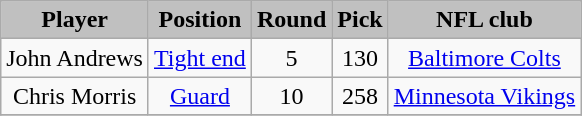<table class="wikitable" style="text-align:center;">
<tr style="background:#C0C0C0;">
<td><strong>Player</strong></td>
<td><strong>Position</strong></td>
<td><strong>Round</strong></td>
<td><strong>Pick</strong></td>
<td><strong>NFL club</strong></td>
</tr>
<tr align="center" bgcolor="">
<td>John Andrews</td>
<td><a href='#'>Tight end</a></td>
<td>5</td>
<td>130</td>
<td><a href='#'>Baltimore Colts</a></td>
</tr>
<tr align="center" bgcolor="">
<td>Chris Morris</td>
<td><a href='#'>Guard</a></td>
<td>10</td>
<td>258</td>
<td><a href='#'>Minnesota Vikings</a></td>
</tr>
<tr align="center" bgcolor="">
</tr>
</table>
